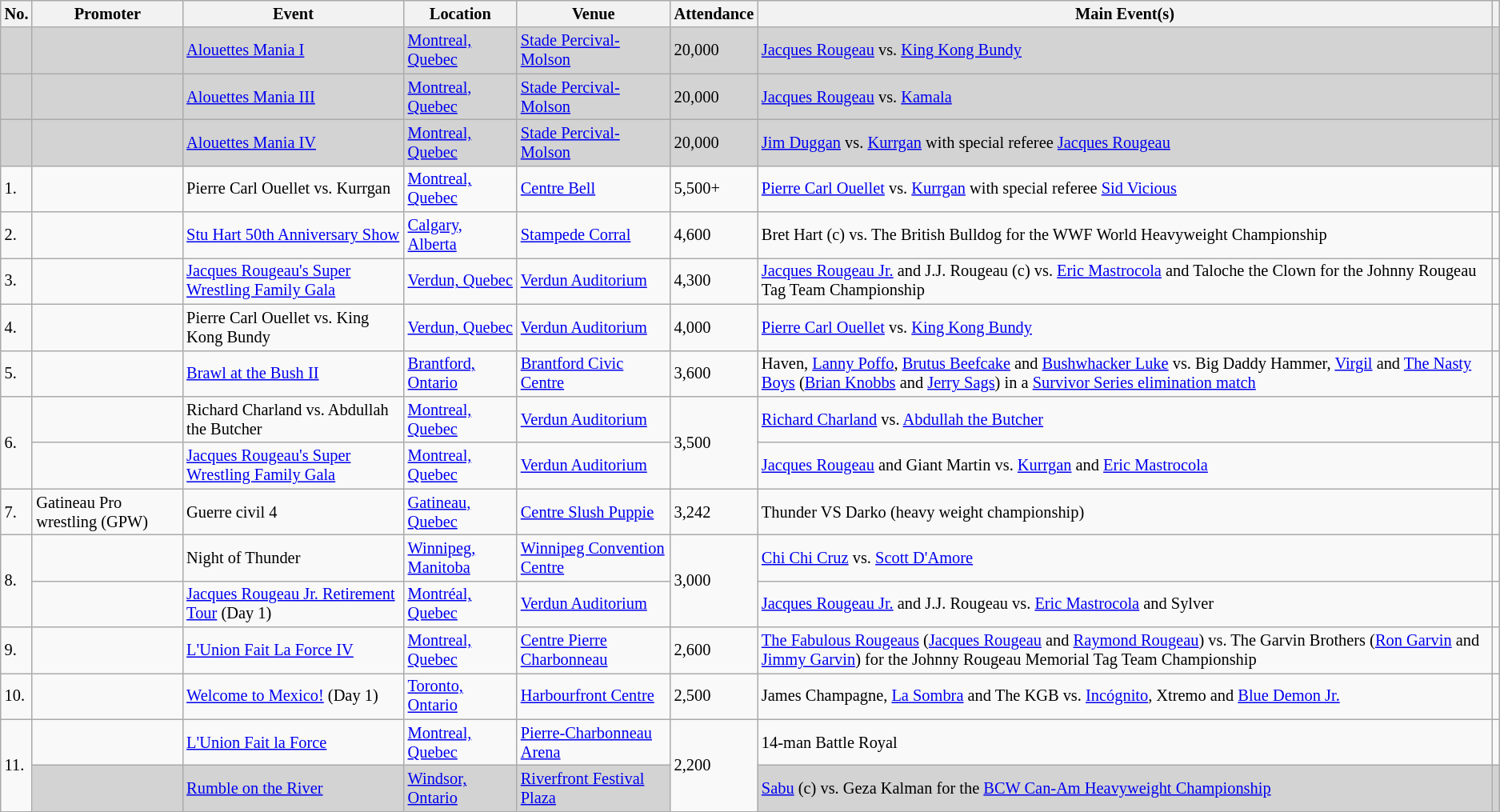<table class="wikitable sortable" style="font-size:85%;">
<tr>
<th>No.</th>
<th>Promoter</th>
<th>Event</th>
<th>Location</th>
<th>Venue</th>
<th>Attendance</th>
<th class=unsortable>Main Event(s)</th>
<th class=unsortable></th>
</tr>
<tr>
<td bgcolor=lightgrey></td>
<td bgcolor=lightgrey></td>
<td bgcolor=lightgrey><a href='#'>Alouettes Mania I</a> <br> </td>
<td bgcolor=lightgrey><a href='#'>Montreal, Quebec</a></td>
<td bgcolor=lightgrey><a href='#'>Stade Percival-Molson</a></td>
<td bgcolor=lightgrey>20,000</td>
<td bgcolor=lightgrey><a href='#'>Jacques Rougeau</a> vs. <a href='#'>King Kong Bundy</a></td>
<td bgcolor=lightgrey></td>
</tr>
<tr>
<td bgcolor=lightgrey></td>
<td bgcolor=lightgrey></td>
<td bgcolor=lightgrey><a href='#'>Alouettes Mania III</a> <br> </td>
<td bgcolor=lightgrey><a href='#'>Montreal, Quebec</a></td>
<td bgcolor=lightgrey><a href='#'>Stade Percival-Molson</a></td>
<td bgcolor=lightgrey>20,000</td>
<td bgcolor=lightgrey><a href='#'>Jacques Rougeau</a> vs. <a href='#'>Kamala</a></td>
<td bgcolor=lightgrey></td>
</tr>
<tr>
<td bgcolor=lightgrey></td>
<td bgcolor=lightgrey></td>
<td bgcolor=lightgrey><a href='#'>Alouettes Mania IV</a> <br> </td>
<td bgcolor=lightgrey><a href='#'>Montreal, Quebec</a></td>
<td bgcolor=lightgrey><a href='#'>Stade Percival-Molson</a></td>
<td bgcolor=lightgrey>20,000</td>
<td bgcolor=lightgrey><a href='#'>Jim Duggan</a> vs. <a href='#'>Kurrgan</a> with special referee <a href='#'>Jacques Rougeau</a></td>
<td bgcolor=lightgrey></td>
</tr>
<tr>
<td>1.</td>
<td></td>
<td>Pierre Carl Ouellet vs. Kurrgan <br> </td>
<td><a href='#'>Montreal, Quebec</a></td>
<td><a href='#'>Centre Bell</a></td>
<td>5,500+</td>
<td><a href='#'>Pierre Carl Ouellet</a> vs. <a href='#'>Kurrgan</a> with special referee <a href='#'>Sid Vicious</a></td>
</tr>
<tr>
<td>2.</td>
<td></td>
<td><a href='#'>Stu Hart 50th Anniversary Show</a> <br> </td>
<td><a href='#'>Calgary, Alberta</a></td>
<td><a href='#'>Stampede Corral</a></td>
<td>4,600</td>
<td>Bret Hart (c) vs. The British Bulldog for the WWF World Heavyweight Championship</td>
<td></td>
</tr>
<tr>
<td>3.</td>
<td></td>
<td><a href='#'>Jacques Rougeau's Super Wrestling Family Gala</a> <br> </td>
<td><a href='#'>Verdun, Quebec</a></td>
<td><a href='#'>Verdun Auditorium</a></td>
<td>4,300</td>
<td><a href='#'>Jacques Rougeau Jr.</a> and J.J. Rougeau (c) vs. <a href='#'>Eric Mastrocola</a> and Taloche the Clown for the Johnny Rougeau Tag Team Championship</td>
<td></td>
</tr>
<tr>
<td>4.</td>
<td></td>
<td>Pierre Carl Ouellet vs. King Kong Bundy <br> </td>
<td><a href='#'>Verdun, Quebec</a></td>
<td><a href='#'>Verdun Auditorium</a></td>
<td>4,000</td>
<td><a href='#'>Pierre Carl Ouellet</a> vs. <a href='#'>King Kong Bundy</a></td>
<td></td>
</tr>
<tr>
<td>5.</td>
<td></td>
<td><a href='#'>Brawl at the Bush II</a> <br> </td>
<td><a href='#'>Brantford, Ontario</a></td>
<td><a href='#'>Brantford Civic Centre</a></td>
<td>3,600</td>
<td>Haven, <a href='#'>Lanny Poffo</a>, <a href='#'>Brutus Beefcake</a> and <a href='#'>Bushwhacker Luke</a> vs. Big Daddy Hammer, <a href='#'>Virgil</a> and <a href='#'>The Nasty Boys</a> (<a href='#'>Brian Knobbs</a> and <a href='#'>Jerry Sags</a>) in a <a href='#'>Survivor Series elimination match</a></td>
<td></td>
</tr>
<tr>
<td rowspan=2>6.</td>
<td></td>
<td>Richard Charland vs. Abdullah the Butcher <br> </td>
<td><a href='#'>Montreal, Quebec</a></td>
<td><a href='#'>Verdun Auditorium</a></td>
<td rowspan=2>3,500</td>
<td><a href='#'>Richard Charland</a> vs. <a href='#'>Abdullah the Butcher</a></td>
<td></td>
</tr>
<tr>
<td></td>
<td><a href='#'>Jacques Rougeau's Super Wrestling Family Gala</a> <br> </td>
<td><a href='#'>Montreal, Quebec</a></td>
<td><a href='#'>Verdun Auditorium</a></td>
<td><a href='#'>Jacques Rougeau</a> and Giant Martin vs. <a href='#'>Kurrgan</a> and <a href='#'>Eric Mastrocola</a></td>
<td></td>
</tr>
<tr>
<td>7.</td>
<td>Gatineau Pro wrestling (GPW)</td>
<td>Guerre civil 4</td>
<td><a href='#'>Gatineau, Quebec</a></td>
<td><a href='#'>Centre Slush Puppie</a></td>
<td>3,242</td>
<td>Thunder VS Darko (heavy weight championship)</td>
<td></td>
</tr>
<tr>
<td rowspan="2">8.</td>
<td></td>
<td>Night of Thunder <br> </td>
<td><a href='#'>Winnipeg, Manitoba</a></td>
<td><a href='#'>Winnipeg Convention Centre</a></td>
<td rowspan="2">3,000</td>
<td><a href='#'>Chi Chi Cruz</a> vs. <a href='#'>Scott D'Amore</a></td>
<td></td>
</tr>
<tr>
<td></td>
<td><a href='#'>Jacques Rougeau Jr. Retirement Tour</a> (Day 1) <br> </td>
<td><a href='#'>Montréal, Quebec</a></td>
<td><a href='#'>Verdun Auditorium</a></td>
<td><a href='#'>Jacques Rougeau Jr.</a> and J.J. Rougeau vs. <a href='#'>Eric Mastrocola</a> and Sylver</td>
<td></td>
</tr>
<tr>
<td>9.</td>
<td></td>
<td><a href='#'>L'Union Fait La Force IV</a> <br> </td>
<td><a href='#'>Montreal, Quebec</a></td>
<td><a href='#'>Centre Pierre Charbonneau</a></td>
<td>2,600</td>
<td><a href='#'>The Fabulous Rougeaus</a> (<a href='#'>Jacques Rougeau</a> and <a href='#'>Raymond Rougeau</a>) vs. The Garvin Brothers (<a href='#'>Ron Garvin</a> and <a href='#'>Jimmy Garvin</a>) for the Johnny Rougeau Memorial Tag Team Championship</td>
<td></td>
</tr>
<tr>
<td>10.</td>
<td></td>
<td><a href='#'>Welcome to Mexico!</a> (Day 1) <br> </td>
<td><a href='#'>Toronto, Ontario</a></td>
<td><a href='#'>Harbourfront Centre</a></td>
<td>2,500</td>
<td>James Champagne, <a href='#'>La Sombra</a> and The KGB vs. <a href='#'>Incógnito</a>, Xtremo and <a href='#'>Blue Demon Jr.</a></td>
<td></td>
</tr>
<tr>
<td rowspan=2>11.</td>
<td></td>
<td><a href='#'>L'Union Fait la Force</a> <br> </td>
<td><a href='#'>Montreal, Quebec</a></td>
<td><a href='#'>Pierre-Charbonneau Arena</a></td>
<td rowspan=2>2,200</td>
<td>14-man Battle Royal</td>
<td></td>
</tr>
<tr>
<td bgcolor=lightgrey></td>
<td bgcolor=lightgrey><a href='#'>Rumble on the River</a> <br> </td>
<td bgcolor=lightgrey><a href='#'>Windsor, Ontario</a></td>
<td bgcolor=lightgrey><a href='#'>Riverfront Festival Plaza</a></td>
<td bgcolor=lightgrey><a href='#'>Sabu</a> (c) vs. Geza Kalman for the <a href='#'>BCW Can-Am Heavyweight Championship</a></td>
<td bgcolor=lightgrey></td>
</tr>
</table>
